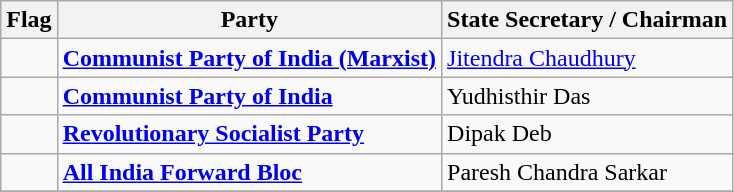<table class="wikitable" style="font-size:100%">
<tr>
<th>Flag</th>
<th>Party</th>
<th>State Secretary / Chairman</th>
</tr>
<tr>
<td></td>
<td> <strong><a href='#'>Communist Party of India (Marxist)</a></strong></td>
<td><a href='#'>Jitendra Chaudhury</a></td>
</tr>
<tr>
<td></td>
<td> <strong><a href='#'>Communist Party of India</a></strong></td>
<td>Yudhisthir Das</td>
</tr>
<tr>
<td></td>
<td> <strong><a href='#'>Revolutionary Socialist Party</a></strong></td>
<td>Dipak Deb</td>
</tr>
<tr>
<td></td>
<td> <strong><a href='#'>All India Forward Bloc</a></strong></td>
<td>Paresh Chandra Sarkar</td>
</tr>
<tr>
</tr>
</table>
